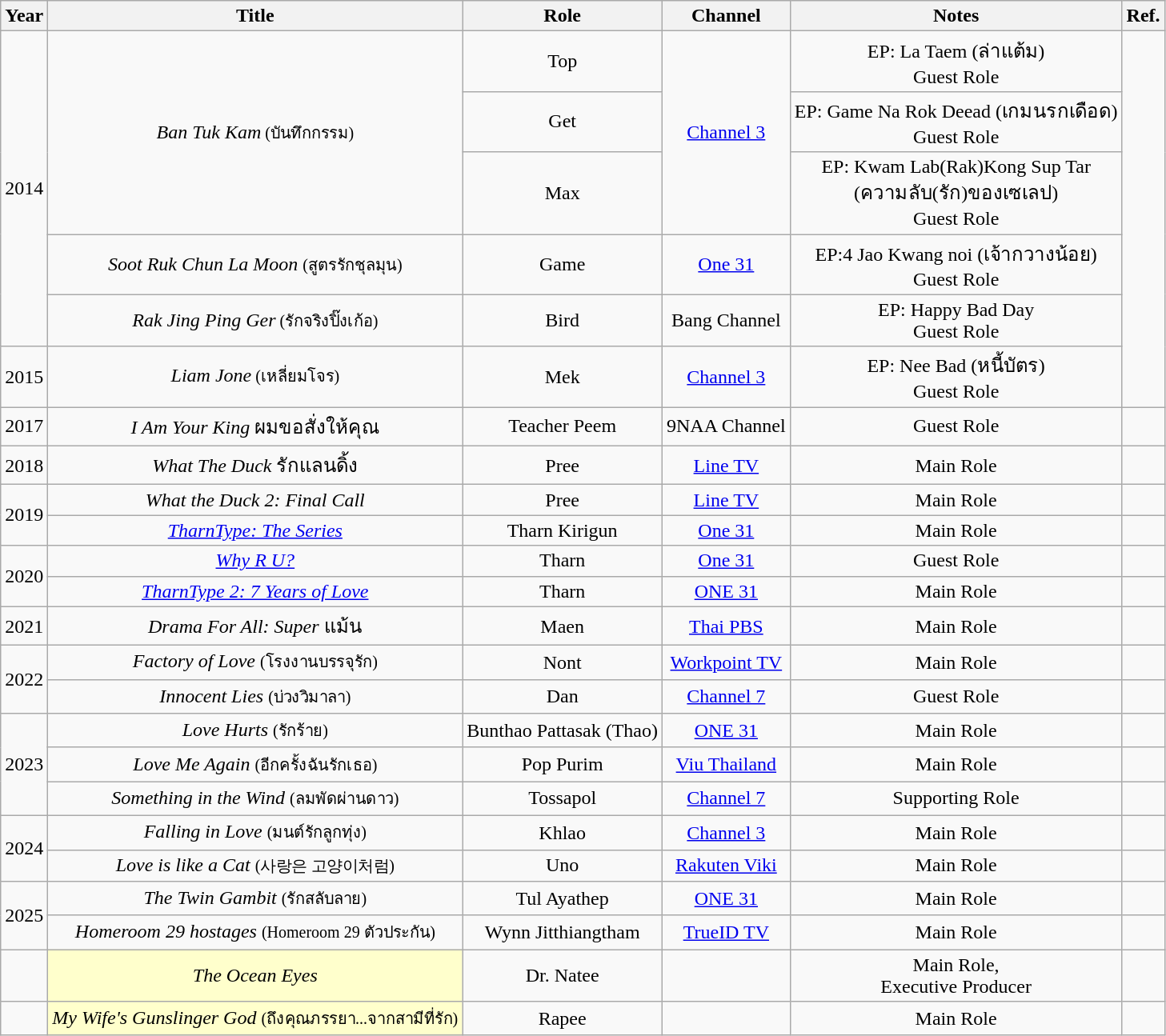<table class="wikitable plainrowheaders" style="text-align:center;" border="1">
<tr>
<th>Year</th>
<th>Title</th>
<th>Role</th>
<th>Channel</th>
<th>Notes</th>
<th>Ref.</th>
</tr>
<tr>
<td rowspan = "5" align = "center">2014</td>
<td rowspan = "3" align = "center"><em>Ban Tuk Kam</em><small> (บันทึกกรรม)</small></td>
<td align = "center">Top</td>
<td rowspan= "3" align = "center"><a href='#'>Channel 3</a></td>
<td align = "center">EP: La Taem (ล่าแต้ม)<br>Guest Role</td>
<td rowspan="6"></td>
</tr>
<tr>
<td align = "center">Get</td>
<td align = "center">EP: Game Na Rok Deead (เกมนรกเดือด)<br>Guest Role</td>
</tr>
<tr>
<td align = "center">Max</td>
<td align = "center">EP: Kwam Lab(Rak)Kong Sup Tar<br>(ความลับ(รัก)ของเซเลป)<br>Guest Role</td>
</tr>
<tr>
<td><em>Soot Ruk Chun La Moon</em> <small> (สูตรรักชุลมุน)</small></td>
<td>Game</td>
<td><a href='#'>One 31</a></td>
<td>EP:4 Jao Kwang noi (เจ้ากวางน้อย)<br>Guest Role</td>
</tr>
<tr>
<td><em>Rak Jing Ping Ger</em><small> (รักจริงปิ๊งเก้อ)</small></td>
<td>Bird</td>
<td>Bang Channel</td>
<td>EP: Happy Bad Day<br>Guest Role</td>
</tr>
<tr>
<td>2015</td>
<td><em>Liam Jone</em><small> (เหลี่ยมโจร)</small></td>
<td>Mek</td>
<td><a href='#'>Channel 3</a></td>
<td>EP: Nee Bad (หนี้บัตร)<br>Guest Role</td>
</tr>
<tr>
<td>2017</td>
<td><em>I Am Your King</em> ผมขอสั่งให้คุณ</td>
<td>Teacher Peem</td>
<td>9NAA Channel</td>
<td>Guest Role</td>
<td></td>
</tr>
<tr>
<td>2018</td>
<td><em>What The Duck</em> รักแลนดิ้ง</td>
<td>Pree</td>
<td><a href='#'>Line TV</a></td>
<td>Main Role</td>
<td></td>
</tr>
<tr>
<td rowspan = "2">2019</td>
<td><em>What the Duck 2: Final Call</em></td>
<td>Pree</td>
<td><a href='#'>Line TV</a></td>
<td>Main Role</td>
<td></td>
</tr>
<tr>
<td><em><a href='#'>TharnType: The Series</a></em><br></td>
<td>Tharn Kirigun</td>
<td><a href='#'>One 31</a></td>
<td>Main Role</td>
<td></td>
</tr>
<tr>
<td rowspan="2">2020</td>
<td><em><a href='#'>Why R U?</a></em><br></td>
<td>Tharn</td>
<td><a href='#'>One 31</a></td>
<td>Guest Role</td>
<td></td>
</tr>
<tr>
<td><em><a href='#'>TharnType 2: 7 Years of Love</a></em></td>
<td>Tharn</td>
<td><a href='#'>ONE 31</a></td>
<td>Main Role</td>
<td></td>
</tr>
<tr>
<td>2021</td>
<td><em>Drama For All: Super</em> แม้น</td>
<td>Maen</td>
<td><a href='#'>Thai PBS</a></td>
<td>Main Role</td>
<td></td>
</tr>
<tr>
<td rowspan="2">2022</td>
<td><em>Factory of Love</em> <small>(โรงงานบรรจุรัก)</small></td>
<td>Nont</td>
<td><a href='#'>Workpoint TV</a></td>
<td>Main Role</td>
<td></td>
</tr>
<tr>
<td><em>Innocent Lies</em> <small>(บ่วงวิมาลา)</small></td>
<td>Dan</td>
<td><a href='#'>Channel 7</a></td>
<td>Guest Role</td>
<td></td>
</tr>
<tr>
<td rowspan="3">2023</td>
<td><em>Love Hurts</em> <small>(รักร้าย)</small></td>
<td>Bunthao Pattasak (Thao)</td>
<td><a href='#'>ONE 31</a></td>
<td>Main Role</td>
<td></td>
</tr>
<tr>
<td><em>Love Me Again</em> <small>(อีกครั้งฉันรักเธอ)</small></td>
<td>Pop Purim</td>
<td><a href='#'>Viu Thailand</a></td>
<td>Main Role</td>
<td></td>
</tr>
<tr>
<td><em>Something in the Wind</em> <small>(ลมพัดผ่านดาว)</small></td>
<td>Tossapol</td>
<td><a href='#'>Channel 7</a></td>
<td>Supporting Role</td>
<td></td>
</tr>
<tr>
<td rowspan="2">2024</td>
<td><em>Falling in Love</em> <small>(มนต์รักลูกทุ่ง)</small></td>
<td>Khlao</td>
<td><a href='#'>Channel 3</a></td>
<td>Main Role</td>
<td></td>
</tr>
<tr>
<td><em>Love is like a Cat</em> <small>(사랑은 고양이처럼)</small></td>
<td>Uno</td>
<td><a href='#'>Rakuten Viki</a></td>
<td>Main Role</td>
<td></td>
</tr>
<tr>
<td rowspan="2">2025</td>
<td><em>The Twin Gambit</em> <small>(รักสลับลาย)</small></td>
<td>Tul Ayathep</td>
<td><a href='#'>ONE 31</a></td>
<td>Main Role</td>
<td></td>
</tr>
<tr>
<td><em>Homeroom 29 hostages</em> <small>(Homeroom 29 ตัวประกัน)</small></td>
<td>Wynn Jitthiangtham</td>
<td><a href='#'>TrueID TV</a></td>
<td>Main Role</td>
<td></td>
</tr>
<tr>
<td></td>
<td style="background:#FFFFCC;"><em>The Ocean Eyes</em> </td>
<td>Dr. Natee</td>
<td></td>
<td>Main Role, <br> Executive Producer</td>
<td></td>
</tr>
<tr>
<td></td>
<td style="background:#FFFFCC;"><em>My Wife's Gunslinger God</em> <small>(ถึงคุณภรรยา...จากสามีที่รัก)</small> </td>
<td>Rapee</td>
<td></td>
<td>Main Role</td>
<td></td>
</tr>
</table>
